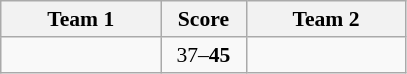<table class="wikitable" style="text-align: center; font-size:90% ">
<tr>
<th align="right" width="100">Team 1</th>
<th width="50">Score</th>
<th align="left" width="100">Team 2</th>
</tr>
<tr>
<td align=right></td>
<td align=center>37–<strong>45</strong></td>
<td align=left><strong></strong></td>
</tr>
</table>
